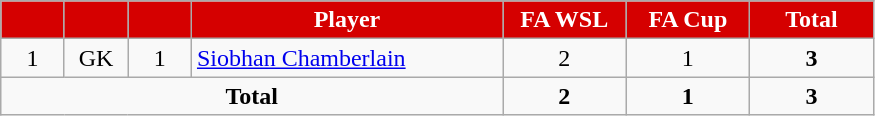<table class="wikitable" style="text-align:center;">
<tr>
<th style="background:#d50000; color:white; width:35px;"></th>
<th style="background:#d50000; color:white; width:35px;"></th>
<th style="background:#d50000; color:white; width:35px;"></th>
<th style="background:#d50000; color:white; width:200px;">Player</th>
<th style="background:#d50000; color:white; width:75px;">FA WSL</th>
<th style="background:#d50000; color:white; width:75px;">FA Cup</th>
<th style="background:#d50000; color:white; width:75px;"><strong>Total</strong></th>
</tr>
<tr>
<td rowspan="1">1</td>
<td>GK</td>
<td>1</td>
<td align=left> <a href='#'>Siobhan Chamberlain</a></td>
<td>2</td>
<td>1</td>
<td><strong>3</strong></td>
</tr>
<tr>
<td colspan="4"><strong>Total</strong></td>
<td><strong>2</strong></td>
<td><strong>1</strong></td>
<td><strong>3</strong></td>
</tr>
</table>
